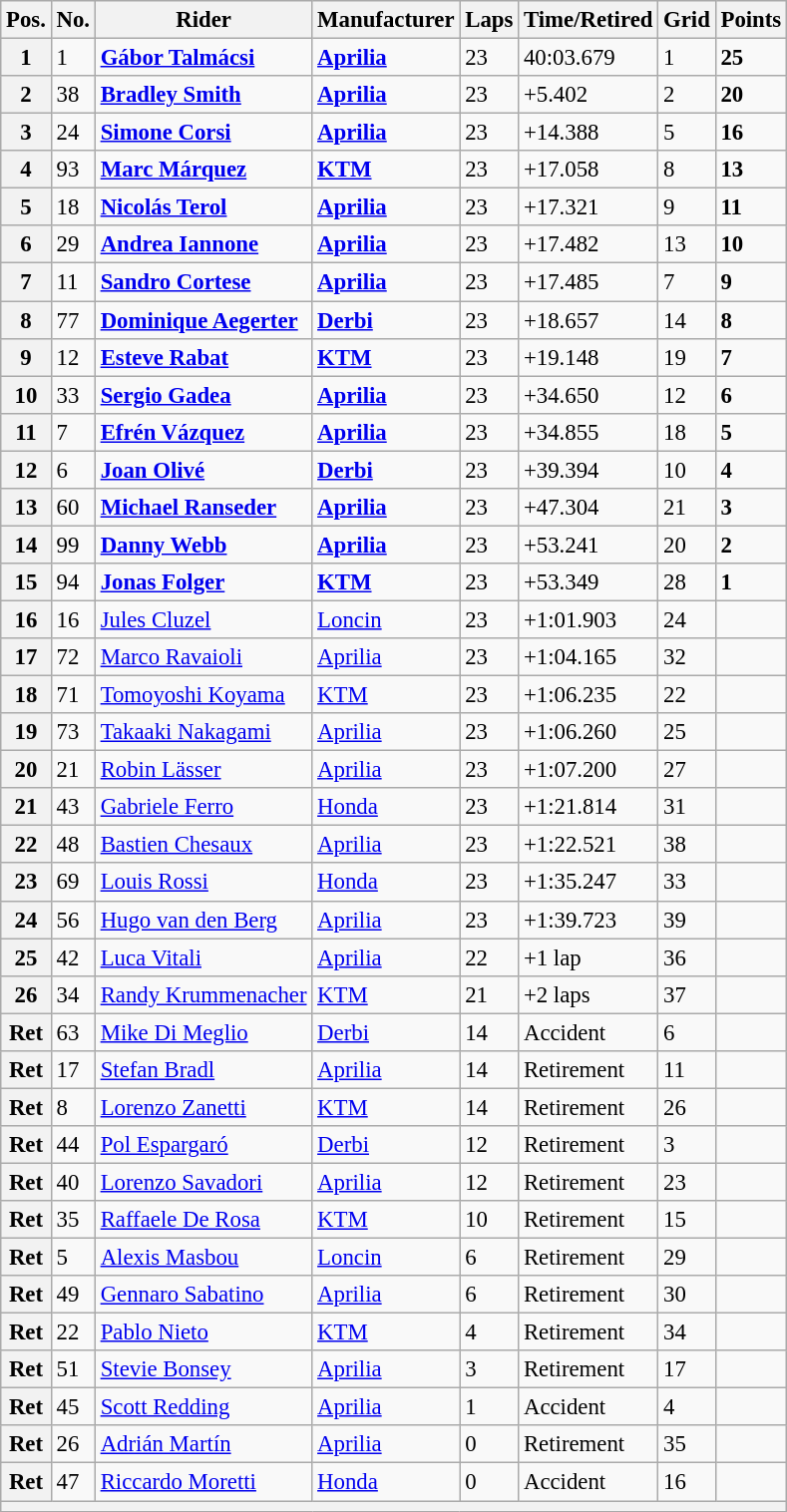<table class="wikitable" style="font-size: 95%;">
<tr>
<th>Pos.</th>
<th>No.</th>
<th>Rider</th>
<th>Manufacturer</th>
<th>Laps</th>
<th>Time/Retired</th>
<th>Grid</th>
<th>Points</th>
</tr>
<tr>
<th>1</th>
<td>1</td>
<td> <strong><a href='#'>Gábor Talmácsi</a></strong></td>
<td><strong><a href='#'>Aprilia</a></strong></td>
<td>23</td>
<td>40:03.679</td>
<td>1</td>
<td><strong>25</strong></td>
</tr>
<tr>
<th>2</th>
<td>38</td>
<td> <strong><a href='#'>Bradley Smith</a></strong></td>
<td><strong><a href='#'>Aprilia</a></strong></td>
<td>23</td>
<td>+5.402</td>
<td>2</td>
<td><strong>20</strong></td>
</tr>
<tr>
<th>3</th>
<td>24</td>
<td> <strong><a href='#'>Simone Corsi</a></strong></td>
<td><strong><a href='#'>Aprilia</a></strong></td>
<td>23</td>
<td>+14.388</td>
<td>5</td>
<td><strong>16</strong></td>
</tr>
<tr>
<th>4</th>
<td>93</td>
<td> <strong><a href='#'>Marc Márquez</a></strong></td>
<td><strong><a href='#'>KTM</a></strong></td>
<td>23</td>
<td>+17.058</td>
<td>8</td>
<td><strong>13</strong></td>
</tr>
<tr>
<th>5</th>
<td>18</td>
<td> <strong><a href='#'>Nicolás Terol</a></strong></td>
<td><strong><a href='#'>Aprilia</a></strong></td>
<td>23</td>
<td>+17.321</td>
<td>9</td>
<td><strong>11</strong></td>
</tr>
<tr>
<th>6</th>
<td>29</td>
<td> <strong><a href='#'>Andrea Iannone</a></strong></td>
<td><strong><a href='#'>Aprilia</a></strong></td>
<td>23</td>
<td>+17.482</td>
<td>13</td>
<td><strong>10</strong></td>
</tr>
<tr>
<th>7</th>
<td>11</td>
<td> <strong><a href='#'>Sandro Cortese</a></strong></td>
<td><strong><a href='#'>Aprilia</a></strong></td>
<td>23</td>
<td>+17.485</td>
<td>7</td>
<td><strong>9</strong></td>
</tr>
<tr>
<th>8</th>
<td>77</td>
<td> <strong><a href='#'>Dominique Aegerter</a></strong></td>
<td><strong><a href='#'>Derbi</a></strong></td>
<td>23</td>
<td>+18.657</td>
<td>14</td>
<td><strong>8</strong></td>
</tr>
<tr>
<th>9</th>
<td>12</td>
<td> <strong><a href='#'>Esteve Rabat</a></strong></td>
<td><strong><a href='#'>KTM</a></strong></td>
<td>23</td>
<td>+19.148</td>
<td>19</td>
<td><strong>7</strong></td>
</tr>
<tr>
<th>10</th>
<td>33</td>
<td> <strong><a href='#'>Sergio Gadea</a></strong></td>
<td><strong><a href='#'>Aprilia</a></strong></td>
<td>23</td>
<td>+34.650</td>
<td>12</td>
<td><strong>6</strong></td>
</tr>
<tr>
<th>11</th>
<td>7</td>
<td> <strong><a href='#'>Efrén Vázquez</a></strong></td>
<td><strong><a href='#'>Aprilia</a></strong></td>
<td>23</td>
<td>+34.855</td>
<td>18</td>
<td><strong>5</strong></td>
</tr>
<tr>
<th>12</th>
<td>6</td>
<td> <strong><a href='#'>Joan Olivé</a></strong></td>
<td><strong><a href='#'>Derbi</a></strong></td>
<td>23</td>
<td>+39.394</td>
<td>10</td>
<td><strong>4</strong></td>
</tr>
<tr>
<th>13</th>
<td>60</td>
<td> <strong><a href='#'>Michael Ranseder</a></strong></td>
<td><strong><a href='#'>Aprilia</a></strong></td>
<td>23</td>
<td>+47.304</td>
<td>21</td>
<td><strong>3</strong></td>
</tr>
<tr>
<th>14</th>
<td>99</td>
<td> <strong><a href='#'>Danny Webb</a></strong></td>
<td><strong><a href='#'>Aprilia</a></strong></td>
<td>23</td>
<td>+53.241</td>
<td>20</td>
<td><strong>2</strong></td>
</tr>
<tr>
<th>15</th>
<td>94</td>
<td> <strong><a href='#'>Jonas Folger</a></strong></td>
<td><strong><a href='#'>KTM</a></strong></td>
<td>23</td>
<td>+53.349</td>
<td>28</td>
<td><strong>1</strong></td>
</tr>
<tr>
<th>16</th>
<td>16</td>
<td> <a href='#'>Jules Cluzel</a></td>
<td><a href='#'>Loncin</a></td>
<td>23</td>
<td>+1:01.903</td>
<td>24</td>
<td></td>
</tr>
<tr>
<th>17</th>
<td>72</td>
<td> <a href='#'>Marco Ravaioli</a></td>
<td><a href='#'>Aprilia</a></td>
<td>23</td>
<td>+1:04.165</td>
<td>32</td>
<td></td>
</tr>
<tr>
<th>18</th>
<td>71</td>
<td> <a href='#'>Tomoyoshi Koyama</a></td>
<td><a href='#'>KTM</a></td>
<td>23</td>
<td>+1:06.235</td>
<td>22</td>
<td></td>
</tr>
<tr>
<th>19</th>
<td>73</td>
<td> <a href='#'>Takaaki Nakagami</a></td>
<td><a href='#'>Aprilia</a></td>
<td>23</td>
<td>+1:06.260</td>
<td>25</td>
<td></td>
</tr>
<tr>
<th>20</th>
<td>21</td>
<td> <a href='#'>Robin Lässer</a></td>
<td><a href='#'>Aprilia</a></td>
<td>23</td>
<td>+1:07.200</td>
<td>27</td>
<td></td>
</tr>
<tr>
<th>21</th>
<td>43</td>
<td> <a href='#'>Gabriele Ferro</a></td>
<td><a href='#'>Honda</a></td>
<td>23</td>
<td>+1:21.814</td>
<td>31</td>
<td></td>
</tr>
<tr>
<th>22</th>
<td>48</td>
<td> <a href='#'>Bastien Chesaux</a></td>
<td><a href='#'>Aprilia</a></td>
<td>23</td>
<td>+1:22.521</td>
<td>38</td>
<td></td>
</tr>
<tr>
<th>23</th>
<td>69</td>
<td> <a href='#'>Louis Rossi</a></td>
<td><a href='#'>Honda</a></td>
<td>23</td>
<td>+1:35.247</td>
<td>33</td>
<td></td>
</tr>
<tr>
<th>24</th>
<td>56</td>
<td> <a href='#'>Hugo van den Berg</a></td>
<td><a href='#'>Aprilia</a></td>
<td>23</td>
<td>+1:39.723</td>
<td>39</td>
<td></td>
</tr>
<tr>
<th>25</th>
<td>42</td>
<td> <a href='#'>Luca Vitali</a></td>
<td><a href='#'>Aprilia</a></td>
<td>22</td>
<td>+1 lap</td>
<td>36</td>
<td></td>
</tr>
<tr>
<th>26</th>
<td>34</td>
<td> <a href='#'>Randy Krummenacher</a></td>
<td><a href='#'>KTM</a></td>
<td>21</td>
<td>+2 laps</td>
<td>37</td>
<td></td>
</tr>
<tr>
<th>Ret</th>
<td>63</td>
<td> <a href='#'>Mike Di Meglio</a></td>
<td><a href='#'>Derbi</a></td>
<td>14</td>
<td>Accident</td>
<td>6</td>
<td></td>
</tr>
<tr>
<th>Ret</th>
<td>17</td>
<td> <a href='#'>Stefan Bradl</a></td>
<td><a href='#'>Aprilia</a></td>
<td>14</td>
<td>Retirement</td>
<td>11</td>
<td></td>
</tr>
<tr>
<th>Ret</th>
<td>8</td>
<td> <a href='#'>Lorenzo Zanetti</a></td>
<td><a href='#'>KTM</a></td>
<td>14</td>
<td>Retirement</td>
<td>26</td>
<td></td>
</tr>
<tr>
<th>Ret</th>
<td>44</td>
<td> <a href='#'>Pol Espargaró</a></td>
<td><a href='#'>Derbi</a></td>
<td>12</td>
<td>Retirement</td>
<td>3</td>
<td></td>
</tr>
<tr>
<th>Ret</th>
<td>40</td>
<td> <a href='#'>Lorenzo Savadori</a></td>
<td><a href='#'>Aprilia</a></td>
<td>12</td>
<td>Retirement</td>
<td>23</td>
<td></td>
</tr>
<tr>
<th>Ret</th>
<td>35</td>
<td> <a href='#'>Raffaele De Rosa</a></td>
<td><a href='#'>KTM</a></td>
<td>10</td>
<td>Retirement</td>
<td>15</td>
<td></td>
</tr>
<tr>
<th>Ret</th>
<td>5</td>
<td> <a href='#'>Alexis Masbou</a></td>
<td><a href='#'>Loncin</a></td>
<td>6</td>
<td>Retirement</td>
<td>29</td>
<td></td>
</tr>
<tr>
<th>Ret</th>
<td>49</td>
<td> <a href='#'>Gennaro Sabatino</a></td>
<td><a href='#'>Aprilia</a></td>
<td>6</td>
<td>Retirement</td>
<td>30</td>
<td></td>
</tr>
<tr>
<th>Ret</th>
<td>22</td>
<td> <a href='#'>Pablo Nieto</a></td>
<td><a href='#'>KTM</a></td>
<td>4</td>
<td>Retirement</td>
<td>34</td>
<td></td>
</tr>
<tr>
<th>Ret</th>
<td>51</td>
<td> <a href='#'>Stevie Bonsey</a></td>
<td><a href='#'>Aprilia</a></td>
<td>3</td>
<td>Retirement</td>
<td>17</td>
<td></td>
</tr>
<tr>
<th>Ret</th>
<td>45</td>
<td> <a href='#'>Scott Redding</a></td>
<td><a href='#'>Aprilia</a></td>
<td>1</td>
<td>Accident</td>
<td>4</td>
<td></td>
</tr>
<tr>
<th>Ret</th>
<td>26</td>
<td> <a href='#'>Adrián Martín</a></td>
<td><a href='#'>Aprilia</a></td>
<td>0</td>
<td>Retirement</td>
<td>35</td>
<td></td>
</tr>
<tr>
<th>Ret</th>
<td>47</td>
<td> <a href='#'>Riccardo Moretti</a></td>
<td><a href='#'>Honda</a></td>
<td>0</td>
<td>Accident</td>
<td>16</td>
<td></td>
</tr>
<tr>
<th colspan=8></th>
</tr>
</table>
